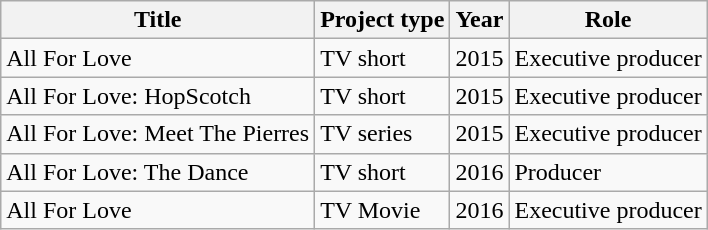<table class="wikitable sortable">
<tr>
<th>Title</th>
<th>Project type</th>
<th>Year</th>
<th>Role</th>
</tr>
<tr>
<td>All For Love</td>
<td>TV short</td>
<td>2015</td>
<td>Executive producer</td>
</tr>
<tr>
<td>All For Love: HopScotch</td>
<td>TV short</td>
<td>2015</td>
<td>Executive producer</td>
</tr>
<tr>
<td>All For Love: Meet The Pierres</td>
<td>TV series</td>
<td>2015</td>
<td>Executive producer</td>
</tr>
<tr>
<td>All For Love: The Dance</td>
<td>TV short</td>
<td>2016</td>
<td>Producer</td>
</tr>
<tr>
<td>All For Love</td>
<td>TV Movie</td>
<td>2016</td>
<td>Executive producer</td>
</tr>
</table>
